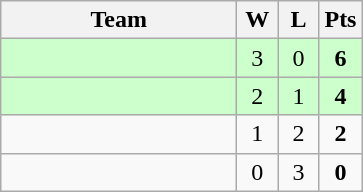<table class="wikitable" style="text-align:center;">
<tr>
<th width=150>Team</th>
<th width=20>W</th>
<th width=20>L</th>
<th width=20>Pts</th>
</tr>
<tr bgcolor="#ccffcc">
<td align="left"></td>
<td>3</td>
<td>0</td>
<td><strong>6</strong></td>
</tr>
<tr bgcolor="#ccffcc">
<td align="left"></td>
<td>2</td>
<td>1</td>
<td><strong>4</strong></td>
</tr>
<tr>
<td align="left"></td>
<td>1</td>
<td>2</td>
<td><strong>2</strong></td>
</tr>
<tr>
<td align="left"></td>
<td>0</td>
<td>3</td>
<td><strong>0</strong></td>
</tr>
</table>
